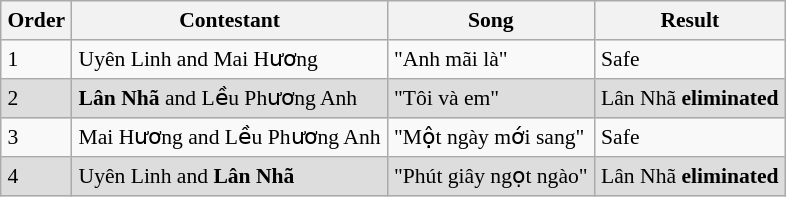<table border="8" cellpadding="4" cellspacing="0" style="margin:  1em 1em 1em 0; background: #f9f9f9; border: 1px #aaa  solid; border-collapse: collapse; font-size: 90%;">
<tr bgcolor="#f2f2f2">
<th>Order</th>
<th>Contestant</th>
<th>Song</th>
<th>Result</th>
</tr>
<tr>
<td>1</td>
<td>Uyên Linh and Mai Hương</td>
<td>"Anh mãi là"</td>
<td>Safe</td>
</tr>
<tr bgcolor="DDDDDD">
<td>2</td>
<td><strong>Lân Nhã</strong> and Lều Phương Anh</td>
<td>"Tôi và em"</td>
<td>Lân Nhã <strong>eliminated</strong></td>
</tr>
<tr>
<td>3</td>
<td>Mai Hương and Lều Phương Anh</td>
<td>"Một ngày mới sang"</td>
<td>Safe</td>
</tr>
<tr bgcolor="DDDDDD">
<td>4</td>
<td>Uyên Linh and <strong>Lân Nhã</strong></td>
<td>"Phút giây ngọt ngào"</td>
<td>Lân Nhã <strong>eliminated</strong></td>
</tr>
</table>
